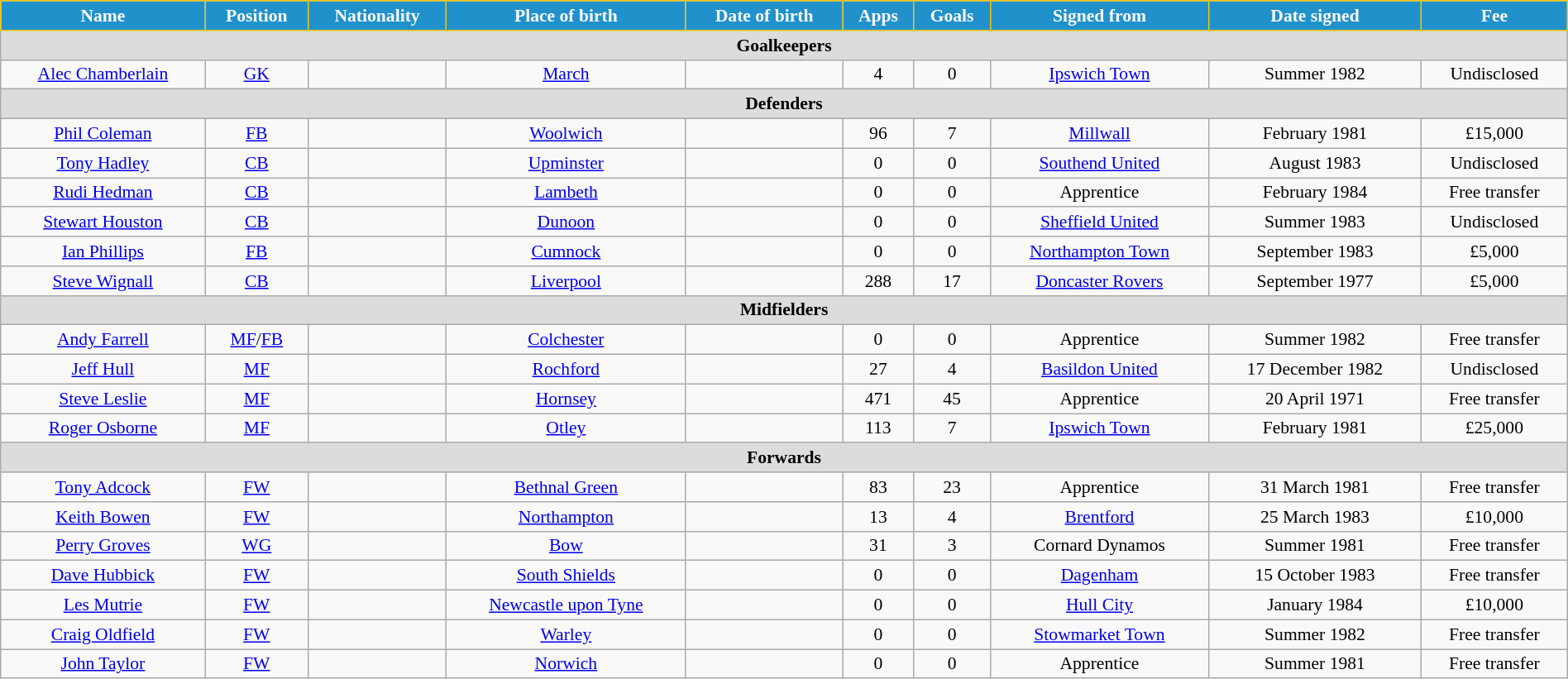<table class="wikitable" style="text-align:center; font-size:90%; width:100%;">
<tr>
<th style="background:#2191CC; color:white; border:1px solid #F7C408; text-align:center;">Name</th>
<th style="background:#2191CC; color:white; border:1px solid #F7C408; text-align:center;">Position</th>
<th style="background:#2191CC; color:white; border:1px solid #F7C408; text-align:center;">Nationality</th>
<th style="background:#2191CC; color:white; border:1px solid #F7C408; text-align:center;">Place of birth</th>
<th style="background:#2191CC; color:white; border:1px solid #F7C408; text-align:center;">Date of birth</th>
<th style="background:#2191CC; color:white; border:1px solid #F7C408; text-align:center;">Apps</th>
<th style="background:#2191CC; color:white; border:1px solid #F7C408; text-align:center;">Goals</th>
<th style="background:#2191CC; color:white; border:1px solid #F7C408; text-align:center;">Signed from</th>
<th style="background:#2191CC; color:white; border:1px solid #F7C408; text-align:center;">Date signed</th>
<th style="background:#2191CC; color:white; border:1px solid #F7C408; text-align:center;">Fee</th>
</tr>
<tr>
<th colspan="12" style="background:#dcdcdc; text-align:center;">Goalkeepers</th>
</tr>
<tr>
<td><a href='#'>Alec Chamberlain</a></td>
<td><a href='#'>GK</a></td>
<td></td>
<td><a href='#'>March</a></td>
<td></td>
<td>4</td>
<td>0</td>
<td> <a href='#'>Ipswich Town</a></td>
<td>Summer 1982</td>
<td>Undisclosed</td>
</tr>
<tr>
<th colspan="12" style="background:#dcdcdc; text-align:center;">Defenders</th>
</tr>
<tr>
<td><a href='#'>Phil Coleman</a></td>
<td><a href='#'>FB</a></td>
<td></td>
<td><a href='#'>Woolwich</a></td>
<td></td>
<td>96</td>
<td>7</td>
<td> <a href='#'>Millwall</a></td>
<td>February 1981</td>
<td>£15,000</td>
</tr>
<tr>
<td><a href='#'>Tony Hadley</a></td>
<td><a href='#'>CB</a></td>
<td></td>
<td><a href='#'>Upminster</a></td>
<td></td>
<td>0</td>
<td>0</td>
<td> <a href='#'>Southend United</a></td>
<td>August 1983</td>
<td>Undisclosed</td>
</tr>
<tr>
<td><a href='#'>Rudi Hedman</a></td>
<td><a href='#'>CB</a></td>
<td></td>
<td><a href='#'>Lambeth</a></td>
<td></td>
<td>0</td>
<td>0</td>
<td>Apprentice</td>
<td>February 1984</td>
<td>Free transfer</td>
</tr>
<tr>
<td><a href='#'>Stewart Houston</a></td>
<td><a href='#'>CB</a></td>
<td></td>
<td><a href='#'>Dunoon</a></td>
<td></td>
<td>0</td>
<td>0</td>
<td> <a href='#'>Sheffield United</a></td>
<td>Summer 1983</td>
<td>Undisclosed</td>
</tr>
<tr>
<td><a href='#'>Ian Phillips</a></td>
<td><a href='#'>FB</a></td>
<td></td>
<td><a href='#'>Cumnock</a></td>
<td></td>
<td>0</td>
<td>0</td>
<td> <a href='#'>Northampton Town</a></td>
<td>September 1983</td>
<td>£5,000</td>
</tr>
<tr>
<td><a href='#'>Steve Wignall</a></td>
<td><a href='#'>CB</a></td>
<td></td>
<td><a href='#'>Liverpool</a></td>
<td></td>
<td>288</td>
<td>17</td>
<td> <a href='#'>Doncaster Rovers</a></td>
<td>September 1977</td>
<td>£5,000</td>
</tr>
<tr>
<th colspan="12" style="background:#dcdcdc; text-align:center;">Midfielders</th>
</tr>
<tr>
<td><a href='#'>Andy Farrell</a></td>
<td><a href='#'>MF</a>/<a href='#'>FB</a></td>
<td></td>
<td><a href='#'>Colchester</a></td>
<td></td>
<td>0</td>
<td>0</td>
<td>Apprentice</td>
<td>Summer 1982</td>
<td>Free transfer</td>
</tr>
<tr>
<td><a href='#'>Jeff Hull</a></td>
<td><a href='#'>MF</a></td>
<td></td>
<td><a href='#'>Rochford</a></td>
<td></td>
<td>27</td>
<td>4</td>
<td> <a href='#'>Basildon United</a></td>
<td>17 December 1982</td>
<td>Undisclosed</td>
</tr>
<tr>
<td><a href='#'>Steve Leslie</a></td>
<td><a href='#'>MF</a></td>
<td></td>
<td><a href='#'>Hornsey</a></td>
<td></td>
<td>471</td>
<td>45</td>
<td>Apprentice</td>
<td>20 April 1971</td>
<td>Free transfer</td>
</tr>
<tr>
<td><a href='#'>Roger Osborne</a></td>
<td><a href='#'>MF</a></td>
<td></td>
<td><a href='#'>Otley</a></td>
<td></td>
<td>113</td>
<td>7</td>
<td> <a href='#'>Ipswich Town</a></td>
<td>February 1981</td>
<td>£25,000</td>
</tr>
<tr>
<th colspan="12" style="background:#dcdcdc; text-align:center;">Forwards</th>
</tr>
<tr>
<td><a href='#'>Tony Adcock</a></td>
<td><a href='#'>FW</a></td>
<td></td>
<td><a href='#'>Bethnal Green</a></td>
<td></td>
<td>83</td>
<td>23</td>
<td>Apprentice</td>
<td>31 March 1981</td>
<td>Free transfer</td>
</tr>
<tr>
<td><a href='#'>Keith Bowen</a></td>
<td><a href='#'>FW</a></td>
<td></td>
<td> <a href='#'>Northampton</a></td>
<td></td>
<td>13</td>
<td>4</td>
<td> <a href='#'>Brentford</a></td>
<td>25 March 1983</td>
<td>£10,000</td>
</tr>
<tr>
<td><a href='#'>Perry Groves</a></td>
<td><a href='#'>WG</a></td>
<td></td>
<td><a href='#'>Bow</a></td>
<td></td>
<td>31</td>
<td>3</td>
<td> Cornard Dynamos</td>
<td>Summer 1981</td>
<td>Free transfer</td>
</tr>
<tr>
<td><a href='#'>Dave Hubbick</a></td>
<td><a href='#'>FW</a></td>
<td></td>
<td><a href='#'>South Shields</a></td>
<td></td>
<td>0</td>
<td>0</td>
<td> <a href='#'>Dagenham</a></td>
<td>15 October 1983</td>
<td>Free transfer</td>
</tr>
<tr>
<td><a href='#'>Les Mutrie</a></td>
<td><a href='#'>FW</a></td>
<td></td>
<td><a href='#'>Newcastle upon Tyne</a></td>
<td></td>
<td>0</td>
<td>0</td>
<td> <a href='#'>Hull City</a></td>
<td>January 1984</td>
<td>£10,000</td>
</tr>
<tr>
<td><a href='#'>Craig Oldfield</a></td>
<td><a href='#'>FW</a></td>
<td></td>
<td><a href='#'>Warley</a></td>
<td></td>
<td>0</td>
<td>0</td>
<td> <a href='#'>Stowmarket Town</a></td>
<td>Summer 1982</td>
<td>Free transfer</td>
</tr>
<tr>
<td><a href='#'>John Taylor</a></td>
<td><a href='#'>FW</a></td>
<td></td>
<td><a href='#'>Norwich</a></td>
<td></td>
<td>0</td>
<td>0</td>
<td>Apprentice</td>
<td>Summer 1981</td>
<td>Free transfer</td>
</tr>
</table>
